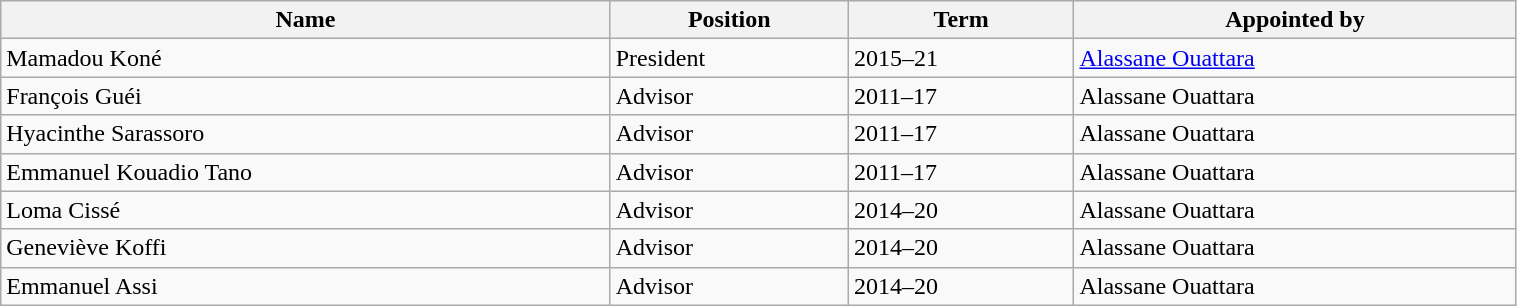<table class="wikitable" width="80%" align="center">
<tr>
<th>Name</th>
<th>Position</th>
<th>Term</th>
<th>Appointed by</th>
</tr>
<tr>
<td>Mamadou Koné</td>
<td>President</td>
<td>2015–21</td>
<td><a href='#'>Alassane Ouattara</a></td>
</tr>
<tr>
<td>François Guéi</td>
<td>Advisor</td>
<td>2011–17</td>
<td>Alassane Ouattara</td>
</tr>
<tr>
<td>Hyacinthe Sarassoro</td>
<td>Advisor</td>
<td>2011–17</td>
<td>Alassane Ouattara</td>
</tr>
<tr>
<td>Emmanuel Kouadio Tano</td>
<td>Advisor</td>
<td>2011–17</td>
<td>Alassane Ouattara</td>
</tr>
<tr>
<td>Loma Cissé</td>
<td>Advisor</td>
<td>2014–20</td>
<td>Alassane Ouattara</td>
</tr>
<tr>
<td>Geneviève Koffi</td>
<td>Advisor</td>
<td>2014–20</td>
<td>Alassane Ouattara</td>
</tr>
<tr>
<td>Emmanuel Assi</td>
<td>Advisor</td>
<td>2014–20</td>
<td>Alassane Ouattara</td>
</tr>
</table>
